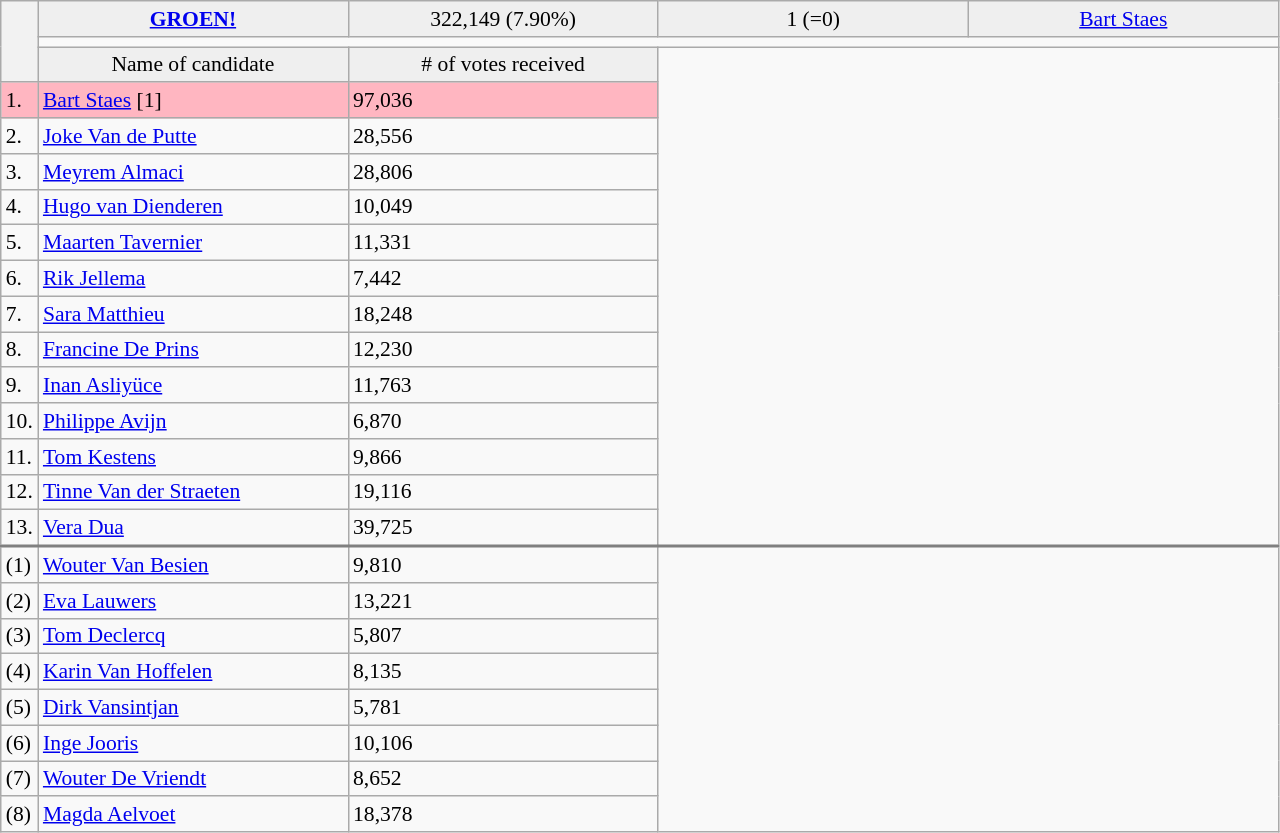<table class="wikitable collapsible collapsed" style=text-align:left;font-size:90%>
<tr>
<th rowspan=3></th>
<td bgcolor=efefef width=200 align=center><strong> <a href='#'>GROEN!</a> </strong></td>
<td bgcolor=efefef width=200 align=center>322,149 (7.90%)</td>
<td bgcolor=efefef width=200 align=center>1 (=0)</td>
<td bgcolor=efefef width=200 align=center><a href='#'>Bart Staes</a></td>
</tr>
<tr>
<td colspan=4 bgcolor=></td>
</tr>
<tr>
<td bgcolor=efefef align=center>Name of candidate</td>
<td bgcolor=efefef align=center># of votes received</td>
</tr>
<tr bgcolor="lightpink">
<td>1.</td>
<td><a href='#'>Bart Staes</a> [1]</td>
<td>97,036</td>
</tr>
<tr>
<td>2.</td>
<td><a href='#'>Joke Van de Putte</a></td>
<td>28,556</td>
</tr>
<tr>
<td>3.</td>
<td><a href='#'>Meyrem Almaci</a></td>
<td>28,806</td>
</tr>
<tr>
<td>4.</td>
<td><a href='#'>Hugo van Dienderen</a></td>
<td>10,049</td>
</tr>
<tr>
<td>5.</td>
<td><a href='#'>Maarten Tavernier</a></td>
<td>11,331</td>
</tr>
<tr>
<td>6.</td>
<td><a href='#'>Rik Jellema</a></td>
<td>7,442</td>
</tr>
<tr>
<td>7.</td>
<td><a href='#'>Sara Matthieu</a></td>
<td>18,248</td>
</tr>
<tr>
<td>8.</td>
<td><a href='#'>Francine De Prins</a></td>
<td>12,230</td>
</tr>
<tr>
<td>9.</td>
<td><a href='#'>Inan Asliyüce</a></td>
<td>11,763</td>
</tr>
<tr>
<td>10.</td>
<td><a href='#'>Philippe Avijn</a></td>
<td>6,870</td>
</tr>
<tr>
<td>11.</td>
<td><a href='#'>Tom Kestens</a></td>
<td>9,866</td>
</tr>
<tr>
<td>12.</td>
<td><a href='#'>Tinne Van der Straeten</a></td>
<td>19,116</td>
</tr>
<tr>
<td>13.</td>
<td><a href='#'>Vera Dua</a></td>
<td>39,725</td>
</tr>
<tr style="border-top:2px solid gray;">
<td>(1)</td>
<td><a href='#'>Wouter Van Besien</a></td>
<td>9,810</td>
</tr>
<tr>
<td>(2)</td>
<td><a href='#'>Eva Lauwers</a></td>
<td>13,221</td>
</tr>
<tr>
<td>(3)</td>
<td><a href='#'>Tom Declercq</a></td>
<td>5,807</td>
</tr>
<tr>
<td>(4)</td>
<td><a href='#'>Karin Van Hoffelen</a></td>
<td>8,135</td>
</tr>
<tr>
<td>(5)</td>
<td><a href='#'>Dirk Vansintjan</a></td>
<td>5,781</td>
</tr>
<tr>
<td>(6)</td>
<td><a href='#'>Inge Jooris</a></td>
<td>10,106</td>
</tr>
<tr>
<td>(7)</td>
<td><a href='#'>Wouter De Vriendt</a></td>
<td>8,652</td>
</tr>
<tr>
<td>(8)</td>
<td><a href='#'>Magda Aelvoet</a></td>
<td>18,378</td>
</tr>
</table>
